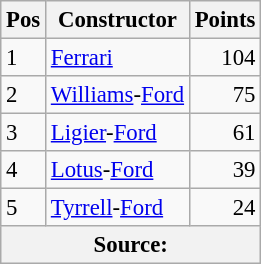<table class="wikitable" style="font-size: 95%;">
<tr>
<th>Pos</th>
<th>Constructor</th>
<th>Points</th>
</tr>
<tr>
<td>1</td>
<td> <a href='#'>Ferrari</a></td>
<td align="right">104</td>
</tr>
<tr>
<td>2</td>
<td> <a href='#'>Williams</a>-<a href='#'>Ford</a></td>
<td align="right">75</td>
</tr>
<tr>
<td>3</td>
<td> <a href='#'>Ligier</a>-<a href='#'>Ford</a></td>
<td align="right">61</td>
</tr>
<tr>
<td>4</td>
<td> <a href='#'>Lotus</a>-<a href='#'>Ford</a></td>
<td align="right">39</td>
</tr>
<tr>
<td>5</td>
<td> <a href='#'>Tyrrell</a>-<a href='#'>Ford</a></td>
<td align="right">24</td>
</tr>
<tr>
<th colspan=4>Source: </th>
</tr>
</table>
